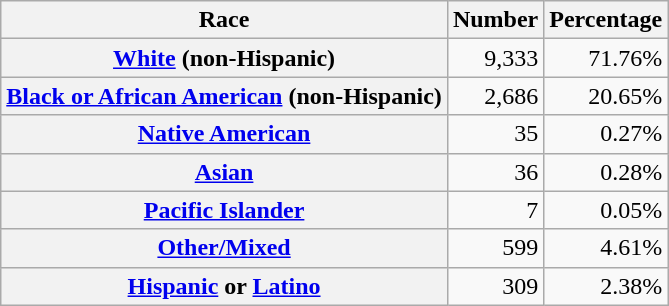<table class="wikitable" style="text-align:right">
<tr>
<th scope="col">Race</th>
<th scope="col">Number</th>
<th scope="col">Percentage</th>
</tr>
<tr>
<th scope="row"><a href='#'>White</a> (non-Hispanic)</th>
<td>9,333</td>
<td>71.76%</td>
</tr>
<tr>
<th scope="row"><a href='#'>Black or African American</a> (non-Hispanic)</th>
<td>2,686</td>
<td>20.65%</td>
</tr>
<tr>
<th scope="row"><a href='#'>Native American</a></th>
<td>35</td>
<td>0.27%</td>
</tr>
<tr>
<th scope="row"><a href='#'>Asian</a></th>
<td>36</td>
<td>0.28%</td>
</tr>
<tr>
<th scope="row"><a href='#'>Pacific Islander</a></th>
<td>7</td>
<td>0.05%</td>
</tr>
<tr>
<th scope="row"><a href='#'>Other/Mixed</a></th>
<td>599</td>
<td>4.61%</td>
</tr>
<tr>
<th scope="row"><a href='#'>Hispanic</a> or <a href='#'>Latino</a></th>
<td>309</td>
<td>2.38%</td>
</tr>
</table>
